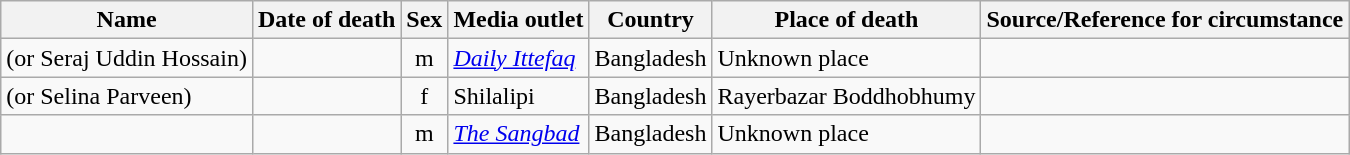<table class="wikitable sortable zebra hintergrundfarbe5">
<tr class="hintergrundfarbe8">
<th>Name</th>
<th>Date of death</th>
<th>Sex</th>
<th>Media outlet</th>
<th>Country</th>
<th>Place of death</th>
<th>Source/Reference for circumstance</th>
</tr>
<tr>
<td> (or Seraj Uddin Hossain)</td>
<td style="text-align:right"></td>
<td style="text-align:center">m</td>
<td><em><a href='#'>Daily Ittefaq</a></em></td>
<td>Bangladesh</td>
<td>Unknown place</td>
<td></td>
</tr>
<tr>
<td> (or Selina Parveen)</td>
<td style="text-align:right"></td>
<td style="text-align:center">f</td>
<td>Shilalipi</td>
<td>Bangladesh</td>
<td>Rayerbazar Boddhobhumy</td>
<td></td>
</tr>
<tr>
<td></td>
<td style="text-align:right"></td>
<td style="text-align:center">m</td>
<td><em><a href='#'>The Sangbad</a></em></td>
<td>Bangladesh</td>
<td>Unknown place</td>
<td></td>
</tr>
</table>
